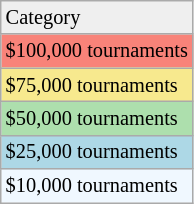<table class=wikitable style=font-size:85%;>
<tr>
<td style="background:#efefef;">Category</td>
</tr>
<tr style="background:#f88379;">
<td>$100,000 tournaments</td>
</tr>
<tr style="background:#f7e98e;">
<td>$75,000 tournaments</td>
</tr>
<tr style="background:#addfad;">
<td>$50,000 tournaments</td>
</tr>
<tr style="background:lightblue;">
<td>$25,000 tournaments</td>
</tr>
<tr style="background:#f0f8ff;">
<td>$10,000 tournaments</td>
</tr>
</table>
